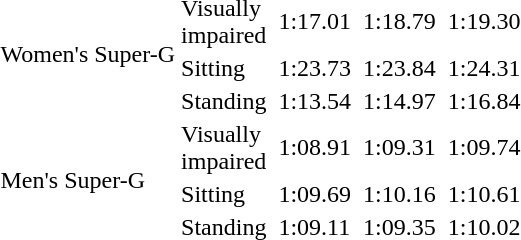<table>
<tr>
<td rowspan="3">Women's Super-G<br></td>
<td>Visually<br>impaired</td>
<td></td>
<td>1:17.01</td>
<td></td>
<td>1:18.79</td>
<td></td>
<td>1:19.30</td>
</tr>
<tr>
<td>Sitting</td>
<td></td>
<td>1:23.73</td>
<td></td>
<td>1:23.84</td>
<td></td>
<td>1:24.31</td>
</tr>
<tr>
<td>Standing</td>
<td></td>
<td>1:13.54</td>
<td></td>
<td>1:14.97</td>
<td></td>
<td>1:16.84</td>
</tr>
<tr>
<td rowspan="3">Men's Super-G<br></td>
<td>Visually<br>impaired</td>
<td></td>
<td>1:08.91</td>
<td></td>
<td>1:09.31</td>
<td></td>
<td>1:09.74</td>
</tr>
<tr>
<td>Sitting</td>
<td></td>
<td>1:09.69</td>
<td></td>
<td>1:10.16</td>
<td></td>
<td>1:10.61</td>
</tr>
<tr>
<td>Standing</td>
<td></td>
<td>1:09.11</td>
<td></td>
<td>1:09.35</td>
<td></td>
<td>1:10.02</td>
</tr>
</table>
